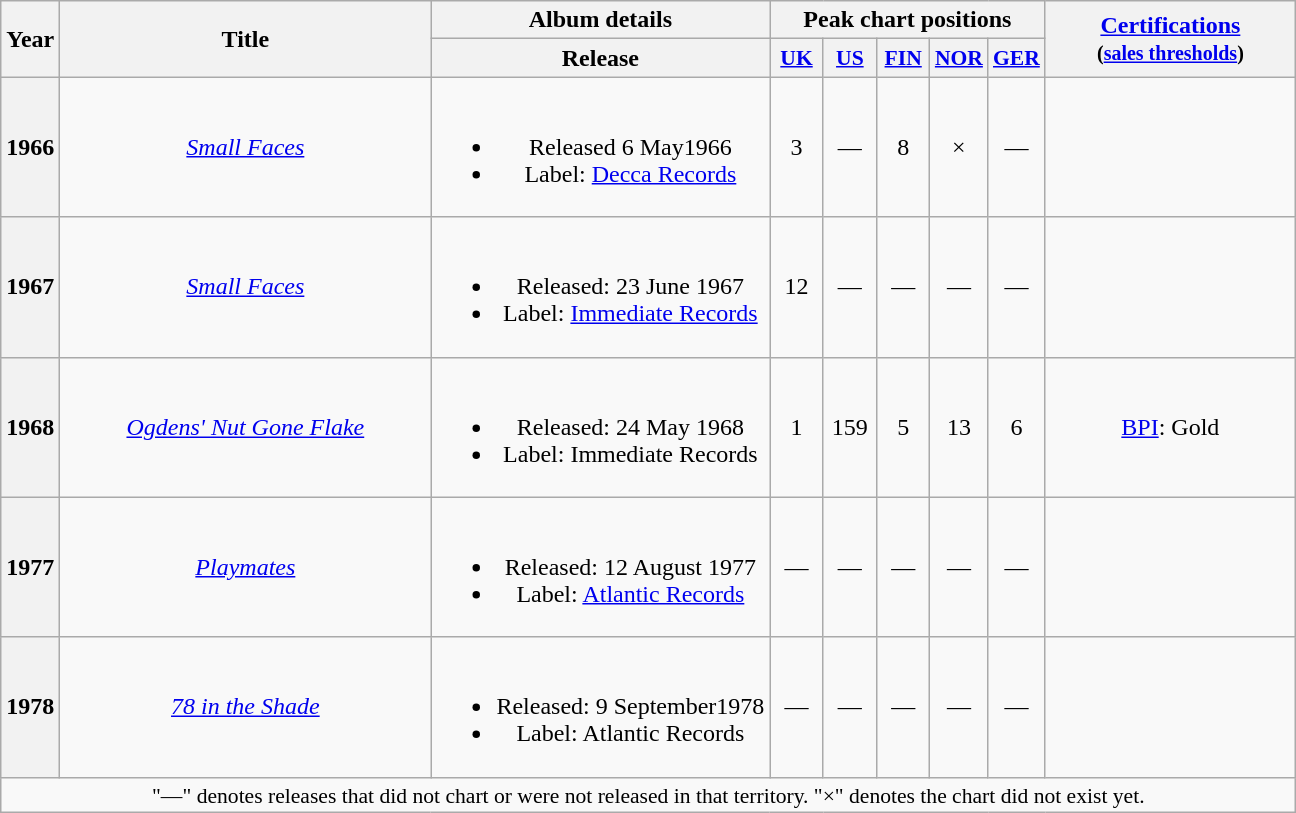<table class="wikitable plainrowheaders" style="text-align:center;">
<tr>
<th rowspan="2" scope="col">Year</th>
<th rowspan="2" scope="col" style="width:15em;">Title</th>
<th>Album details</th>
<th colspan="5" scope="colgroup" align="center">Peak chart positions</th>
<th rowspan="2" scope="col" style="width:10em;"><a href='#'>Certifications</a><br><small>(<a href='#'>sales thresholds</a>)</small></th>
</tr>
<tr>
<th scope="col">Release</th>
<th scope="col" style="width:2em;font-size:90%;" align="center"><a href='#'>UK</a><br></th>
<th scope="col" style="width:2em;font-size:90%;"><a href='#'>US</a><br></th>
<th scope="col" style="width:2em;font-size:90%;"><a href='#'>FIN</a><br></th>
<th scope="col" style="width:2em;font-size:90%;"><a href='#'>NOR</a><br></th>
<th scope="col" style="width:2em;font-size:90%;"><a href='#'>GER</a><br></th>
</tr>
<tr>
<th scope="row">1966</th>
<td><a href='#'><em>Small Faces</em></a></td>
<td><br><ul><li>Released 6 May1966</li><li>Label: <a href='#'>Decca Records</a> </li></ul></td>
<td>3</td>
<td>—</td>
<td>8</td>
<td>×</td>
<td>—</td>
<td></td>
</tr>
<tr>
<th scope="row">1967</th>
<td><a href='#'><em>Small Faces</em></a></td>
<td><br><ul><li>Released: 23 June 1967</li><li>Label: <a href='#'>Immediate Records</a> </li></ul></td>
<td>12</td>
<td>—</td>
<td>—</td>
<td>—</td>
<td>—</td>
<td></td>
</tr>
<tr>
<th scope="row">1968</th>
<td><a href='#'><em>Ogdens' Nut Gone Flake</em></a></td>
<td><br><ul><li>Released: 24 May 1968</li><li>Label: Immediate Records </li></ul></td>
<td>1</td>
<td>159</td>
<td>5</td>
<td>13</td>
<td>6</td>
<td><a href='#'>BPI</a>: Gold</td>
</tr>
<tr>
<th scope="row">1977</th>
<td><a href='#'><em>Playmates</em></a></td>
<td><br><ul><li>Released: 12 August 1977</li><li>Label: <a href='#'>Atlantic Records</a> </li></ul></td>
<td>—</td>
<td>—</td>
<td>—</td>
<td>—</td>
<td>—</td>
<td></td>
</tr>
<tr>
<th scope="row">1978</th>
<td><a href='#'><em>78 in the Shade</em></a></td>
<td><br><ul><li>Released: 9 September1978</li><li>Label: Atlantic Records </li></ul></td>
<td>—</td>
<td>—</td>
<td>—</td>
<td>—</td>
<td>—</td>
<td></td>
</tr>
<tr>
<td colspan="10" style="font-size:90%">"—" denotes releases that did not chart or were not released in that territory. "×" denotes the chart did not exist yet.</td>
</tr>
</table>
